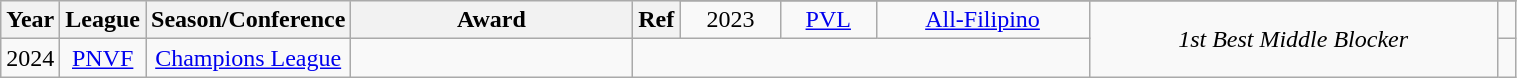<table class="wikitable sortable" style="text-align:center" width="80%">
<tr>
<th style="width:5px;" rowspan="2">Year</th>
<th style="width:25px;" rowspan="2">League</th>
<th style="width:100px;" rowspan="2">Season/Conference</th>
<th style="width:180px;" rowspan="2">Award</th>
<th style="width:25px;" rowspan="2">Ref</th>
</tr>
<tr align=center>
<td>2023</td>
<td><a href='#'>PVL</a></td>
<td><a href='#'>All-Filipino</a></td>
<td rowspan="2"><em>1st Best Middle Blocker</em></td>
<td></td>
</tr>
<tr align=center>
<td>2024</td>
<td><a href='#'>PNVF</a></td>
<td><a href='#'>Champions League</a></td>
<td></td>
</tr>
</table>
